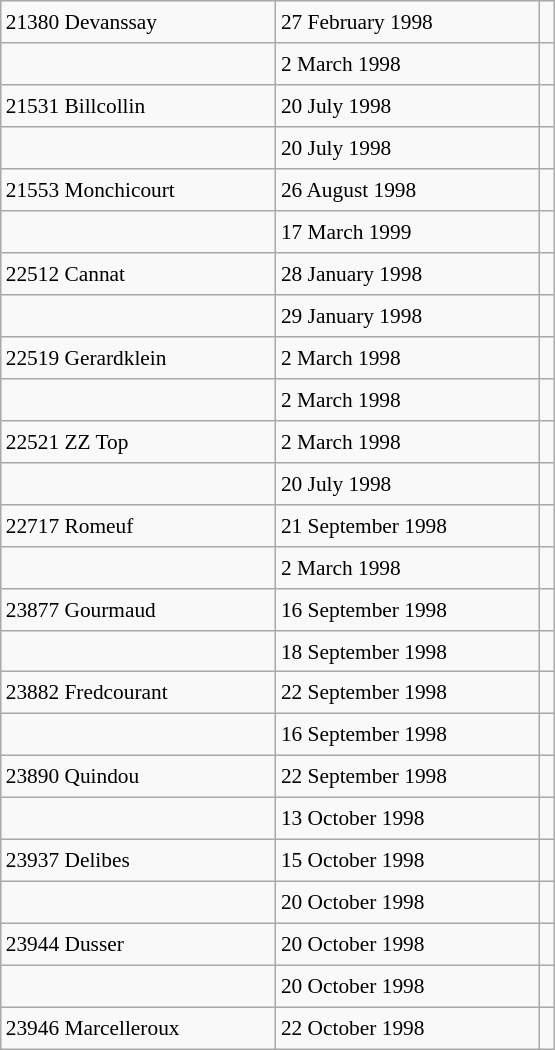<table class="wikitable" style="font-size: 89%; float: left; width: 26em; margin-right: 1em; height: 700px">
<tr>
<td>21380 Devanssay</td>
<td>27 February 1998</td>
<td></td>
</tr>
<tr>
<td></td>
<td>2 March 1998</td>
<td></td>
</tr>
<tr>
<td>21531 Billcollin</td>
<td>20 July 1998</td>
<td></td>
</tr>
<tr>
<td></td>
<td>20 July 1998</td>
<td></td>
</tr>
<tr>
<td>21553 Monchicourt</td>
<td>26 August 1998</td>
<td></td>
</tr>
<tr>
<td></td>
<td>17 March 1999</td>
<td></td>
</tr>
<tr>
<td>22512 Cannat</td>
<td>28 January 1998</td>
<td></td>
</tr>
<tr>
<td></td>
<td>29 January 1998</td>
<td></td>
</tr>
<tr>
<td>22519 Gerardklein</td>
<td>2 March 1998</td>
<td></td>
</tr>
<tr>
<td></td>
<td>2 March 1998</td>
<td></td>
</tr>
<tr>
<td>22521 ZZ Top</td>
<td>2 March 1998</td>
<td></td>
</tr>
<tr>
<td></td>
<td>20 July 1998</td>
<td></td>
</tr>
<tr>
<td>22717 Romeuf</td>
<td>21 September 1998</td>
<td></td>
</tr>
<tr>
<td></td>
<td>2 March 1998</td>
<td></td>
</tr>
<tr>
<td>23877 Gourmaud</td>
<td>16 September 1998</td>
<td></td>
</tr>
<tr>
<td></td>
<td>18 September 1998</td>
<td></td>
</tr>
<tr>
<td>23882 Fredcourant</td>
<td>22 September 1998</td>
<td></td>
</tr>
<tr>
<td></td>
<td>16 September 1998</td>
<td></td>
</tr>
<tr>
<td>23890 Quindou</td>
<td>22 September 1998</td>
<td></td>
</tr>
<tr>
<td></td>
<td>13 October 1998</td>
<td></td>
</tr>
<tr>
<td>23937 Delibes</td>
<td>15 October 1998</td>
<td></td>
</tr>
<tr>
<td></td>
<td>20 October 1998</td>
<td></td>
</tr>
<tr>
<td>23944 Dusser</td>
<td>20 October 1998</td>
<td></td>
</tr>
<tr>
<td></td>
<td>20 October 1998</td>
<td></td>
</tr>
<tr>
<td>23946 Marcelleroux</td>
<td>22 October 1998</td>
<td></td>
</tr>
</table>
